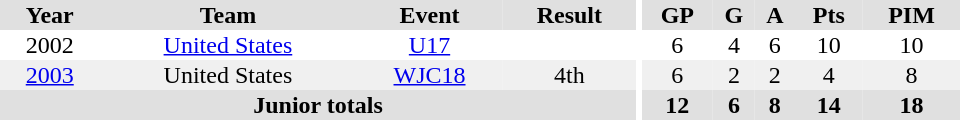<table border="0" cellpadding="1" cellspacing="0" ID="Table3" style="text-align:center; width:40em">
<tr ALIGN="center" bgcolor="#e0e0e0">
<th>Year</th>
<th>Team</th>
<th>Event</th>
<th>Result</th>
<th rowspan="99" bgcolor="#ffffff"></th>
<th>GP</th>
<th>G</th>
<th>A</th>
<th>Pts</th>
<th>PIM</th>
</tr>
<tr>
<td>2002</td>
<td><a href='#'>United States</a></td>
<td><a href='#'>U17</a></td>
<td></td>
<td>6</td>
<td>4</td>
<td>6</td>
<td>10</td>
<td>10</td>
</tr>
<tr bgcolor="#f0f0f0">
<td><a href='#'>2003</a></td>
<td>United States</td>
<td><a href='#'>WJC18</a></td>
<td>4th</td>
<td>6</td>
<td>2</td>
<td>2</td>
<td>4</td>
<td>8</td>
</tr>
<tr bgcolor="#e0e0e0">
<th colspan="4">Junior totals</th>
<th>12</th>
<th>6</th>
<th>8</th>
<th>14</th>
<th>18</th>
</tr>
</table>
